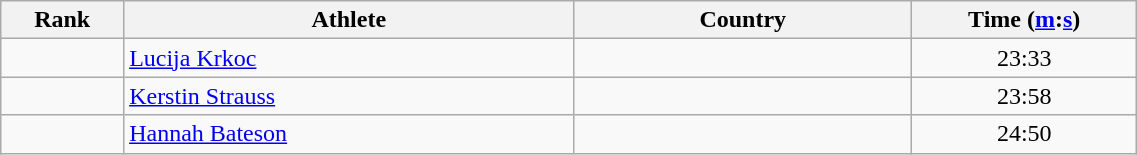<table class="wikitable" width=60%>
<tr>
<th width=5%>Rank</th>
<th width=20%>Athlete</th>
<th width=15%>Country</th>
<th width=10%>Time (<a href='#'>m</a>:<a href='#'>s</a>)</th>
</tr>
<tr align="center">
<td></td>
<td align="left"><a href='#'>Lucija Krkoc</a></td>
<td align="left"></td>
<td>23:33</td>
</tr>
<tr align="center">
<td></td>
<td align="left"><a href='#'>Kerstin Strauss</a></td>
<td align="left"></td>
<td>23:58</td>
</tr>
<tr align="center">
<td></td>
<td align="left"><a href='#'>Hannah Bateson</a></td>
<td align="left"></td>
<td>24:50</td>
</tr>
</table>
